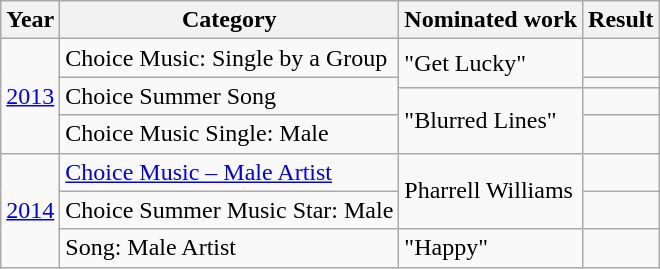<table class="wikitable">
<tr>
<th>Year</th>
<th>Category</th>
<th>Nominated work</th>
<th>Result</th>
</tr>
<tr>
<td rowspan="4"><a href='#'>2013</a></td>
<td>Choice Music: Single by a Group</td>
<td rowspan="2">"Get Lucky"</td>
<td></td>
</tr>
<tr>
<td rowspan="2">Choice Summer Song</td>
<td></td>
</tr>
<tr>
<td rowspan="2">"Blurred Lines"</td>
<td></td>
</tr>
<tr>
<td>Choice Music Single: Male</td>
<td></td>
</tr>
<tr>
<td rowspan="3"><a href='#'>2014</a></td>
<td><a href='#'>Choice Music – Male Artist</a></td>
<td rowspan="2">Pharrell Williams</td>
<td></td>
</tr>
<tr>
<td>Choice Summer Music Star: Male</td>
<td></td>
</tr>
<tr>
<td>Song: Male Artist</td>
<td>"Happy"</td>
<td></td>
</tr>
</table>
